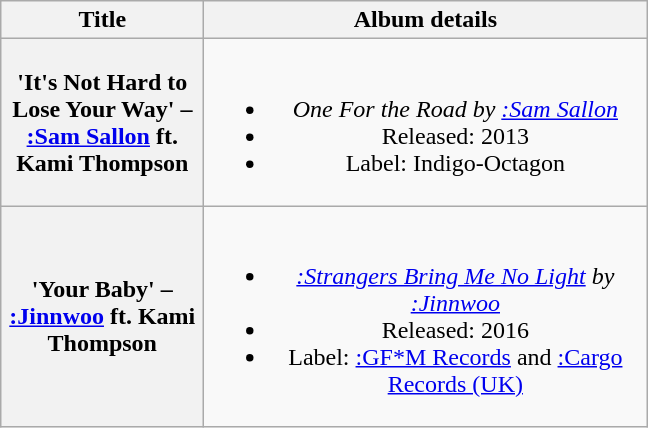<table class="wikitable plainrowheaders" style="text-align:center;">
<tr>
<th scope="col" style="width:8em;">Title</th>
<th scope="col" style="width:18em;">Album details</th>
</tr>
<tr>
<th scope="row">'It's Not Hard to Lose Your Way' – <a href='#'>:Sam Sallon</a> ft. Kami Thompson</th>
<td><br><ul><li><em>One For the Road by <a href='#'>:Sam Sallon</a></em></li><li>Released: 2013</li><li>Label: Indigo-Octagon</li></ul></td>
</tr>
<tr>
<th scope="row">'Your Baby' – <a href='#'>:Jinnwoo</a> ft. Kami Thompson</th>
<td><br><ul><li><em><a href='#'>:Strangers Bring Me No Light</a> by <a href='#'>:Jinnwoo</a></em></li><li>Released: 2016</li><li>Label: <a href='#'>:GF*M Records</a> and <a href='#'>:Cargo Records (UK)</a></li></ul></td>
</tr>
</table>
